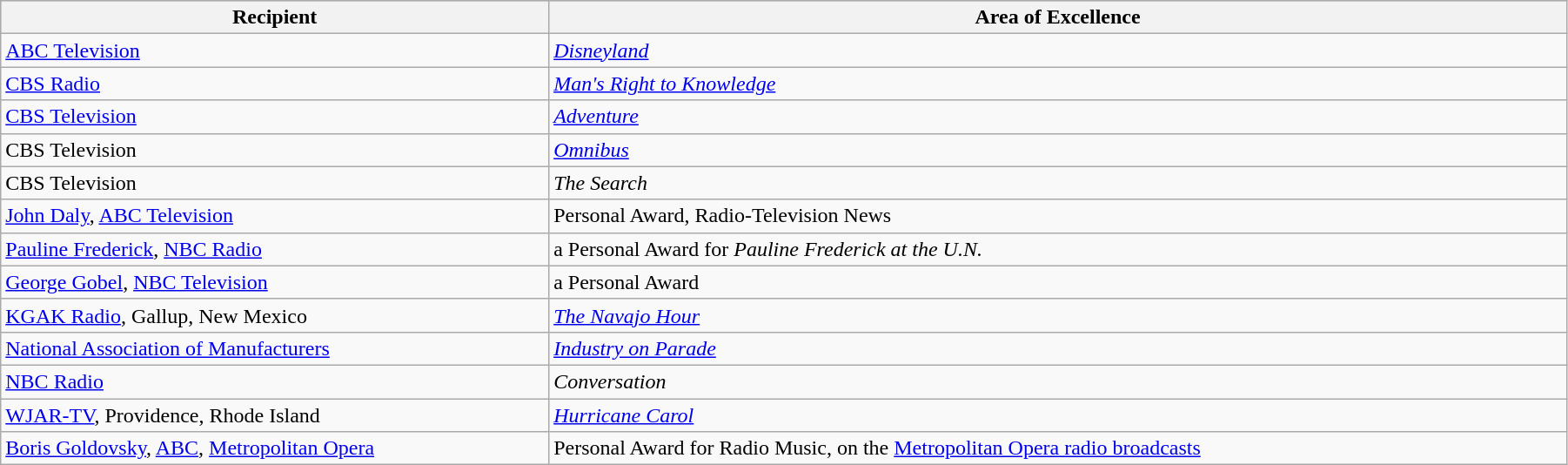<table class="wikitable" style="width:95%">
<tr bgcolor="#CCCCCC">
<th width=35%>Recipient</th>
<th width=65%>Area of Excellence</th>
</tr>
<tr>
<td rowspan="1"><a href='#'>ABC Television</a></td>
<td><em><a href='#'>Disneyland</a></em></td>
</tr>
<tr>
<td rowspan="1"><a href='#'>CBS Radio</a></td>
<td><em><a href='#'>Man's Right to Knowledge</a></em></td>
</tr>
<tr>
<td rowspan="1"><a href='#'>CBS Television</a></td>
<td><em><a href='#'>Adventure</a></em></td>
</tr>
<tr>
<td rowspan="1">CBS Television</td>
<td><em><a href='#'>Omnibus</a></em></td>
</tr>
<tr>
<td rowspan="1">CBS Television</td>
<td><em>The Search</em></td>
</tr>
<tr>
<td rowspan="1"><a href='#'>John Daly</a>, <a href='#'>ABC Television</a></td>
<td>Personal Award, Radio-Television News</td>
</tr>
<tr>
<td rowspan="1"><a href='#'>Pauline Frederick</a>, <a href='#'>NBC Radio</a></td>
<td>a Personal Award for <em>Pauline Frederick at the U.N.</em></td>
</tr>
<tr>
<td rowspan="1"><a href='#'>George Gobel</a>, <a href='#'>NBC Television</a></td>
<td>a Personal Award</td>
</tr>
<tr>
<td rowspan="1"><a href='#'>KGAK Radio</a>, Gallup, New Mexico</td>
<td><em><a href='#'>The Navajo Hour</a></em></td>
</tr>
<tr>
<td rowspan="1"><a href='#'>National Association of Manufacturers</a></td>
<td><em><a href='#'>Industry on Parade</a></em></td>
</tr>
<tr>
<td rowspan="1"><a href='#'>NBC Radio</a></td>
<td><em>Conversation</em></td>
</tr>
<tr>
<td rowspan="1"><a href='#'>WJAR-TV</a>, Providence, Rhode Island</td>
<td><em><a href='#'>Hurricane Carol</a></em></td>
</tr>
<tr>
<td rowspan="1"><a href='#'>Boris Goldovsky</a>, <a href='#'>ABC</a>, <a href='#'>Metropolitan Opera</a></td>
<td>Personal Award for Radio Music, on the <a href='#'>Metropolitan Opera radio broadcasts</a></td>
</tr>
</table>
